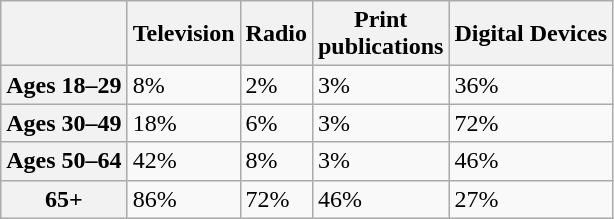<table class="wikitable">
<tr>
<th scope="col"></th>
<th scope="col">Television</th>
<th scope="col">Radio</th>
<th scope="col">Print<br>publications</th>
<th scope="col">Digital Devices</th>
</tr>
<tr>
<th scope="row">Ages 18–29</th>
<td>8%</td>
<td>2%</td>
<td>3%</td>
<td>36%</td>
</tr>
<tr>
<th scope="row">Ages 30–49</th>
<td>18%</td>
<td>6%</td>
<td>3%</td>
<td>72%</td>
</tr>
<tr>
<th scope="row">Ages 50–64</th>
<td>42%</td>
<td>8%</td>
<td>3%</td>
<td>46%</td>
</tr>
<tr>
<th scope="row">65+</th>
<td>86%</td>
<td>72%</td>
<td>46%</td>
<td>27%</td>
</tr>
</table>
